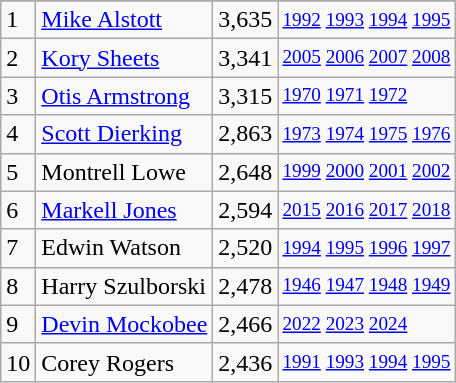<table class="wikitable">
<tr>
</tr>
<tr>
<td>1</td>
<td><a href='#'>Mike Alstott</a></td>
<td>3,635</td>
<td style="font-size:80%;"><a href='#'>1992</a> <a href='#'>1993</a> <a href='#'>1994</a> <a href='#'>1995</a></td>
</tr>
<tr>
<td>2</td>
<td><a href='#'>Kory Sheets</a></td>
<td>3,341</td>
<td style="font-size:80%;"><a href='#'>2005</a> <a href='#'>2006</a> <a href='#'>2007</a> <a href='#'>2008</a></td>
</tr>
<tr>
<td>3</td>
<td><a href='#'>Otis Armstrong</a></td>
<td>3,315</td>
<td style="font-size:80%;"><a href='#'>1970</a> <a href='#'>1971</a> <a href='#'>1972</a></td>
</tr>
<tr>
<td>4</td>
<td><a href='#'>Scott Dierking</a></td>
<td>2,863</td>
<td style="font-size:80%;"><a href='#'>1973</a> <a href='#'>1974</a> <a href='#'>1975</a> <a href='#'>1976</a></td>
</tr>
<tr>
<td>5</td>
<td>Montrell Lowe</td>
<td>2,648</td>
<td style="font-size:80%;"><a href='#'>1999</a> <a href='#'>2000</a> <a href='#'>2001</a> <a href='#'>2002</a></td>
</tr>
<tr>
<td>6</td>
<td><a href='#'>Markell Jones</a></td>
<td>2,594</td>
<td style="font-size:80%;"><a href='#'>2015</a> <a href='#'>2016</a> <a href='#'>2017</a> <a href='#'>2018</a></td>
</tr>
<tr>
<td>7</td>
<td>Edwin Watson</td>
<td>2,520</td>
<td style="font-size:80%;"><a href='#'>1994</a> <a href='#'>1995</a> <a href='#'>1996</a> <a href='#'>1997</a></td>
</tr>
<tr>
<td>8</td>
<td>Harry Szulborski</td>
<td>2,478</td>
<td style="font-size:80%;"><a href='#'>1946</a> <a href='#'>1947</a> <a href='#'>1948</a> <a href='#'>1949</a></td>
</tr>
<tr>
<td>9</td>
<td><a href='#'>Devin Mockobee</a></td>
<td>2,466</td>
<td style="font-size:80%;"><a href='#'>2022</a> <a href='#'>2023</a> <a href='#'>2024</a></td>
</tr>
<tr>
<td>10</td>
<td>Corey Rogers</td>
<td>2,436</td>
<td style="font-size:80%;"><a href='#'>1991</a> <a href='#'>1993</a> <a href='#'>1994</a> <a href='#'>1995</a></td>
</tr>
</table>
